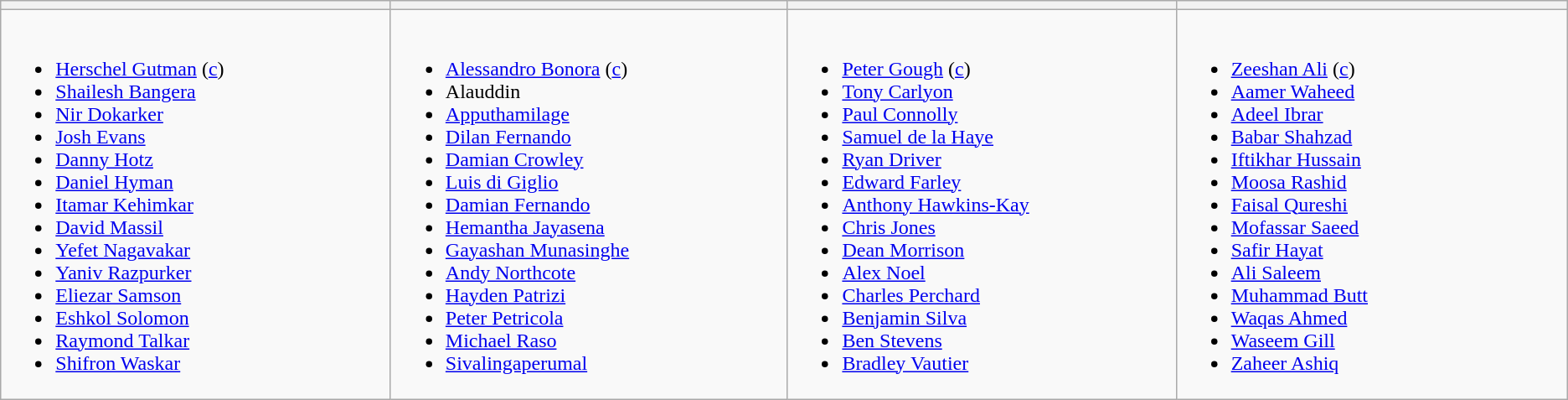<table class="wikitable">
<tr>
<th width=330></th>
<th width=330></th>
<th width=330></th>
<th width=330></th>
</tr>
<tr>
<td valign=top><br><ul><li><a href='#'>Herschel Gutman</a> (<a href='#'>c</a>)</li><li><a href='#'>Shailesh Bangera</a></li><li><a href='#'>Nir Dokarker</a></li><li><a href='#'>Josh Evans</a></li><li><a href='#'>Danny Hotz</a></li><li><a href='#'>Daniel Hyman</a></li><li><a href='#'>Itamar Kehimkar</a></li><li><a href='#'>David Massil</a></li><li><a href='#'>Yefet Nagavakar</a></li><li><a href='#'>Yaniv Razpurker</a></li><li><a href='#'>Eliezar Samson</a></li><li><a href='#'>Eshkol Solomon</a></li><li><a href='#'>Raymond Talkar</a></li><li><a href='#'>Shifron Waskar</a></li></ul></td>
<td valign=top><br><ul><li><a href='#'>Alessandro Bonora</a> (<a href='#'>c</a>)</li><li>Alauddin</li><li><a href='#'>Apputhamilage</a></li><li><a href='#'>Dilan Fernando</a></li><li><a href='#'>Damian Crowley</a></li><li><a href='#'>Luis di Giglio</a></li><li><a href='#'>Damian Fernando</a></li><li><a href='#'>Hemantha Jayasena</a></li><li><a href='#'>Gayashan Munasinghe</a></li><li><a href='#'>Andy Northcote</a></li><li><a href='#'>Hayden Patrizi</a></li><li><a href='#'>Peter Petricola</a></li><li><a href='#'>Michael Raso</a></li><li><a href='#'>Sivalingaperumal</a></li></ul></td>
<td valign=top><br><ul><li><a href='#'>Peter Gough</a> (<a href='#'>c</a>)</li><li><a href='#'>Tony Carlyon</a></li><li><a href='#'>Paul Connolly</a></li><li><a href='#'>Samuel de la Haye</a></li><li><a href='#'>Ryan Driver</a></li><li><a href='#'>Edward Farley</a></li><li><a href='#'>Anthony Hawkins-Kay</a></li><li><a href='#'>Chris Jones</a></li><li><a href='#'>Dean Morrison</a></li><li><a href='#'>Alex Noel</a></li><li><a href='#'>Charles Perchard</a></li><li><a href='#'>Benjamin Silva</a></li><li><a href='#'>Ben Stevens</a></li><li><a href='#'>Bradley Vautier</a></li></ul></td>
<td valign=top><br><ul><li><a href='#'>Zeeshan Ali</a> (<a href='#'>c</a>)</li><li><a href='#'>Aamer Waheed</a></li><li><a href='#'>Adeel Ibrar</a></li><li><a href='#'>Babar Shahzad</a></li><li><a href='#'>Iftikhar Hussain</a></li><li><a href='#'>Moosa Rashid</a></li><li><a href='#'>Faisal Qureshi</a></li><li><a href='#'>Mofassar Saeed</a></li><li><a href='#'>Safir Hayat</a></li><li><a href='#'>Ali Saleem</a></li><li><a href='#'>Muhammad Butt</a></li><li><a href='#'>Waqas Ahmed</a></li><li><a href='#'>Waseem Gill</a></li><li><a href='#'>Zaheer Ashiq</a></li></ul></td>
</tr>
</table>
